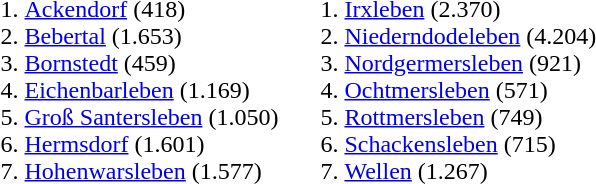<table>
<tr>
<td valign=top><br><ol><li><a href='#'>Ackendorf</a> (418)</li><li><a href='#'>Bebertal</a> (1.653)</li><li><a href='#'>Bornstedt</a> (459)</li><li><a href='#'>Eichenbarleben</a> (1.169)</li><li><a href='#'>Groß Santersleben</a> (1.050)</li><li><a href='#'>Hermsdorf</a> (1.601)</li><li><a href='#'>Hohenwarsleben</a> (1.577)</li></ol></td>
<td valign=top><br><ol>
<li> <a href='#'>Irxleben</a> (2.370)</li>
<li> <a href='#'>Niederndodeleben</a> (4.204)</li>
<li> <a href='#'>Nordgermersleben</a> (921)</li>
<li> <a href='#'>Ochtmersleben</a> (571)</li>
<li> <a href='#'>Rottmersleben</a> (749)</li>
<li> <a href='#'>Schackensleben</a> (715)</li>
<li> <a href='#'>Wellen</a> (1.267)</li>
</ol></td>
</tr>
</table>
